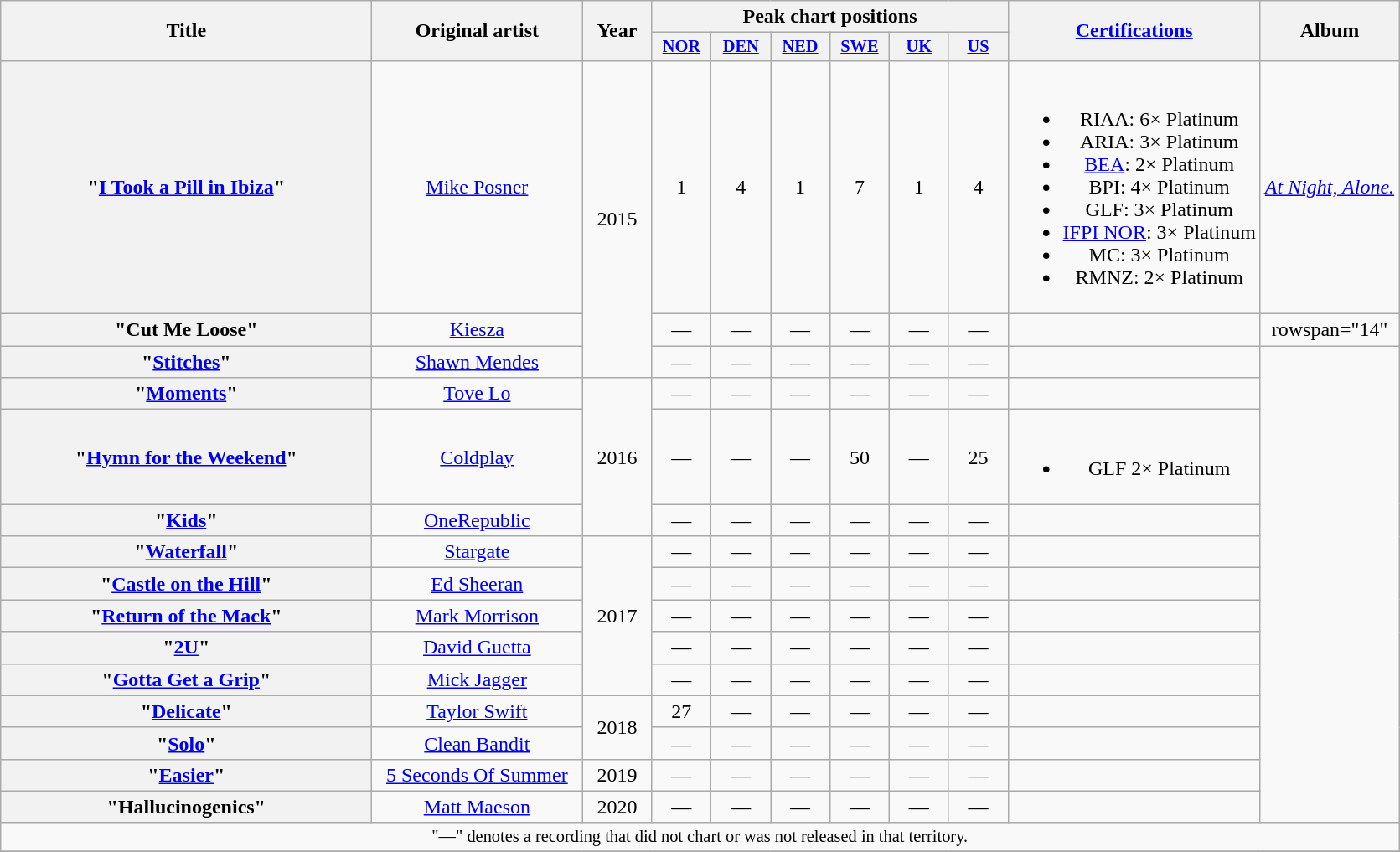<table class="wikitable plainrowheaders" style="text-align:center;">
<tr>
<th scope="col" rowspan="2" style="width:18em;">Title</th>
<th scope="col" rowspan="2" style="width:10em;">Original artist</th>
<th scope="col" rowspan="2" style="width:3em;">Year</th>
<th scope="col" colspan="6">Peak chart positions</th>
<th scope="col" rowspan="2"><a href='#'>Certifications</a></th>
<th scope="col" rowspan="2">Album</th>
</tr>
<tr>
<th scope="col" style="width:3em;font-size:85%;"><a href='#'>NOR</a><br></th>
<th scope="col" style="width:3em;font-size:85%;"><a href='#'>DEN</a><br></th>
<th scope="col" style="width:3em;font-size:85%;"><a href='#'>NED</a><br></th>
<th scope="col" style="width:3em;font-size:85%;"><a href='#'>SWE</a><br></th>
<th scope="col" style="width:3em;font-size:85%;"><a href='#'>UK</a><br></th>
<th scope="col" style="width:3em;font-size:85%;"><a href='#'>US</a><br></th>
</tr>
<tr>
<th scope="row">"<a href='#'>I Took a Pill in Ibiza</a>" </th>
<td><a href='#'>Mike Posner</a></td>
<td rowspan="3">2015</td>
<td>1</td>
<td>4</td>
<td>1</td>
<td>7</td>
<td>1</td>
<td>4</td>
<td><br><ul><li>RIAA: 6× Platinum</li><li>ARIA: 3× Platinum</li><li><a href='#'>BEA</a>: 2× Platinum</li><li>BPI: 4× Platinum</li><li>GLF: 3× Platinum</li><li><a href='#'>IFPI NOR</a>: 3× Platinum</li><li>MC: 3× Platinum</li><li>RMNZ: 2× Platinum</li></ul></td>
<td><em><a href='#'>At Night, Alone.</a></em></td>
</tr>
<tr>
<th scope="row">"Cut Me Loose" </th>
<td><a href='#'>Kiesza</a></td>
<td>—</td>
<td>—</td>
<td>—</td>
<td>—</td>
<td>—</td>
<td>—</td>
<td></td>
<td>rowspan="14" </td>
</tr>
<tr>
<th scope="row">"<a href='#'>Stitches</a>" </th>
<td><a href='#'>Shawn Mendes</a></td>
<td>—</td>
<td>—</td>
<td>—</td>
<td>—</td>
<td>—</td>
<td>—</td>
<td></td>
</tr>
<tr>
<th scope="row">"<a href='#'>Moments</a>" </th>
<td><a href='#'>Tove Lo</a></td>
<td rowspan="3">2016</td>
<td>—</td>
<td>—</td>
<td>—</td>
<td>—</td>
<td>—</td>
<td>—</td>
<td></td>
</tr>
<tr>
<th scope="row">"<a href='#'>Hymn for the Weekend</a>" </th>
<td><a href='#'>Coldplay</a></td>
<td>—</td>
<td>—</td>
<td>—</td>
<td>50<br></td>
<td>—</td>
<td>25<br></td>
<td><br><ul><li>GLF 2× Platinum</li></ul></td>
</tr>
<tr>
<th scope="row">"<a href='#'>Kids</a>" </th>
<td><a href='#'>OneRepublic</a></td>
<td>—</td>
<td>—</td>
<td>—</td>
<td>—</td>
<td>—</td>
<td>—</td>
<td></td>
</tr>
<tr>
<th scope="row">"<a href='#'>Waterfall</a>" </th>
<td><a href='#'>Stargate</a><br></td>
<td rowspan="5">2017</td>
<td>—</td>
<td>—</td>
<td>—</td>
<td>—</td>
<td>—</td>
<td>—</td>
<td></td>
</tr>
<tr>
<th scope="row">"<a href='#'>Castle on the Hill</a>" </th>
<td><a href='#'>Ed Sheeran</a></td>
<td>—</td>
<td>—</td>
<td>—</td>
<td>—</td>
<td>—</td>
<td>—</td>
<td></td>
</tr>
<tr>
<th scope="row">"<a href='#'>Return of the Mack</a>" </th>
<td><a href='#'>Mark Morrison</a></td>
<td>—</td>
<td>—</td>
<td>—</td>
<td>—</td>
<td>—</td>
<td>—</td>
<td></td>
</tr>
<tr>
<th scope="row">"<a href='#'>2U</a>" </th>
<td><a href='#'>David Guetta</a> <br></td>
<td>—</td>
<td>—</td>
<td>—</td>
<td>—</td>
<td>—</td>
<td>—</td>
<td></td>
</tr>
<tr>
<th scope="row">"<a href='#'>Gotta Get a Grip</a>" </th>
<td><a href='#'>Mick Jagger</a></td>
<td>—</td>
<td>—</td>
<td>—</td>
<td>—</td>
<td>—</td>
<td>—</td>
<td></td>
</tr>
<tr>
<th scope="row">"<a href='#'>Delicate</a>" </th>
<td><a href='#'>Taylor Swift</a></td>
<td rowspan="2">2018</td>
<td>27</td>
<td>—</td>
<td>—</td>
<td>—</td>
<td>—</td>
<td>—</td>
<td></td>
</tr>
<tr>
<th scope="row">"<a href='#'>Solo</a>" </th>
<td><a href='#'>Clean Bandit</a> <br></td>
<td>—</td>
<td>—</td>
<td>—</td>
<td>—</td>
<td>—</td>
<td>—</td>
<td></td>
</tr>
<tr>
<th scope="row">"<a href='#'>Easier</a>" </th>
<td><a href='#'>5 Seconds Of Summer</a></td>
<td>2019</td>
<td>—</td>
<td>—</td>
<td>—</td>
<td>—</td>
<td>—</td>
<td>—</td>
<td></td>
</tr>
<tr>
<th scope="row">"Hallucinogenics" </th>
<td><a href='#'>Matt Maeson</a></td>
<td>2020</td>
<td>—</td>
<td>—</td>
<td>—</td>
<td>—</td>
<td>—</td>
<td>—</td>
<td></td>
</tr>
<tr>
<td colspan="11" style="font-size:85%">"—" denotes a recording that did not chart or was not released in that territory.</td>
</tr>
<tr>
</tr>
</table>
